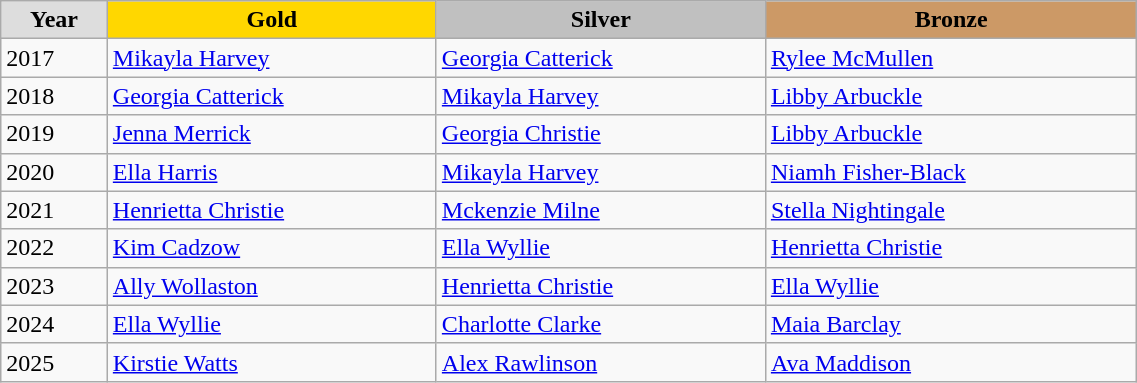<table class="wikitable" style="width: 60%; text-align:left;">
<tr>
<td style="background:#DDDDDD; font-weight:bold; text-align:center;">Year</td>
<td style="background:gold; font-weight:bold; text-align:center;">Gold</td>
<td style="background:silver; font-weight:bold; text-align:center;">Silver</td>
<td style="background:#cc9966; font-weight:bold; text-align:center;">Bronze</td>
</tr>
<tr>
<td>2017</td>
<td><a href='#'>Mikayla Harvey</a></td>
<td><a href='#'>Georgia Catterick</a></td>
<td><a href='#'>Rylee McMullen</a></td>
</tr>
<tr>
<td>2018</td>
<td><a href='#'>Georgia Catterick</a></td>
<td><a href='#'>Mikayla Harvey</a></td>
<td><a href='#'>Libby Arbuckle</a></td>
</tr>
<tr>
<td>2019</td>
<td><a href='#'>Jenna Merrick</a></td>
<td><a href='#'>Georgia Christie</a></td>
<td><a href='#'>Libby Arbuckle</a></td>
</tr>
<tr>
<td>2020</td>
<td><a href='#'>Ella Harris</a></td>
<td><a href='#'>Mikayla Harvey</a></td>
<td><a href='#'>Niamh Fisher-Black</a></td>
</tr>
<tr>
<td>2021</td>
<td><a href='#'>Henrietta Christie</a></td>
<td><a href='#'>Mckenzie Milne</a></td>
<td><a href='#'>Stella Nightingale</a></td>
</tr>
<tr>
<td>2022</td>
<td><a href='#'>Kim Cadzow</a></td>
<td><a href='#'>Ella Wyllie</a></td>
<td><a href='#'>Henrietta Christie</a></td>
</tr>
<tr>
<td>2023</td>
<td><a href='#'>Ally Wollaston</a></td>
<td><a href='#'>Henrietta Christie</a></td>
<td><a href='#'>Ella Wyllie</a></td>
</tr>
<tr>
<td>2024</td>
<td><a href='#'>Ella Wyllie</a></td>
<td><a href='#'>Charlotte Clarke</a></td>
<td><a href='#'>Maia Barclay</a></td>
</tr>
<tr>
<td>2025</td>
<td><a href='#'>Kirstie Watts</a></td>
<td><a href='#'>Alex Rawlinson</a></td>
<td><a href='#'>Ava Maddison</a></td>
</tr>
</table>
